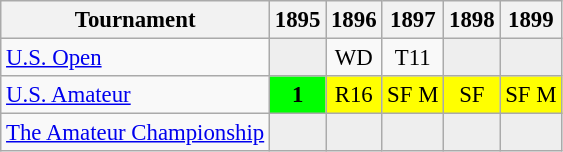<table class="wikitable" style="font-size:95%;text-align:center;">
<tr>
<th>Tournament</th>
<th>1895</th>
<th>1896</th>
<th>1897</th>
<th>1898</th>
<th>1899</th>
</tr>
<tr>
<td align=left><a href='#'>U.S. Open</a></td>
<td style="background:#eeeeee;"></td>
<td>WD</td>
<td>T11</td>
<td style="background:#eeeeee;"></td>
<td style="background:#eeeeee;"></td>
</tr>
<tr>
<td align=left><a href='#'>U.S. Amateur</a></td>
<td align="center" style="background:#00ff00;"><strong>1</strong></td>
<td align="center" style="background:yellow;">R16</td>
<td align="center" style="background:yellow;">SF <span>M</span></td>
<td align="center" style="background:yellow;">SF</td>
<td align="center" style="background:yellow;">SF <span>M</span></td>
</tr>
<tr>
<td align=left><a href='#'>The Amateur Championship</a></td>
<td style="background:#eeeeee;"></td>
<td style="background:#eeeeee;"></td>
<td style="background:#eeeeee;"></td>
<td style="background:#eeeeee;"></td>
<td style="background:#eeeeee;"></td>
</tr>
</table>
